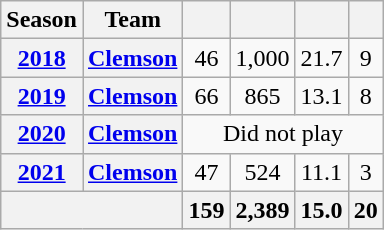<table class="wikitable sortable" style="text-align:center;">
<tr>
<th>Season</th>
<th>Team</th>
<th></th>
<th></th>
<th></th>
<th></th>
</tr>
<tr>
<th><a href='#'>2018</a></th>
<th><a href='#'>Clemson</a></th>
<td>46</td>
<td>1,000</td>
<td>21.7</td>
<td>9</td>
</tr>
<tr>
<th><a href='#'>2019</a></th>
<th><a href='#'>Clemson</a></th>
<td>66</td>
<td>865</td>
<td>13.1</td>
<td>8</td>
</tr>
<tr>
<th><a href='#'>2020</a></th>
<th><a href='#'>Clemson</a></th>
<td colspan="4">Did not play</td>
</tr>
<tr>
<th><a href='#'>2021</a></th>
<th><a href='#'>Clemson</a></th>
<td>47</td>
<td>524</td>
<td>11.1</td>
<td>3</td>
</tr>
<tr>
<th colspan="2"></th>
<th>159</th>
<th>2,389</th>
<th>15.0</th>
<th>20</th>
</tr>
</table>
